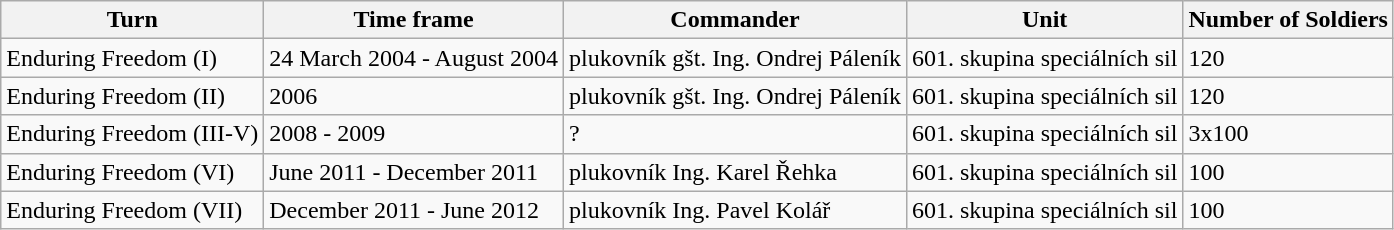<table class="wikitable">
<tr>
<th>Turn</th>
<th>Time frame</th>
<th>Commander</th>
<th>Unit</th>
<th>Number of Soldiers</th>
</tr>
<tr>
<td>Enduring Freedom (I)</td>
<td>24 March 2004 - August 2004</td>
<td>plukovník gšt. Ing. Ondrej Páleník</td>
<td>601. skupina speciálních sil</td>
<td>120</td>
</tr>
<tr>
<td>Enduring Freedom (II)</td>
<td>2006</td>
<td>plukovník gšt. Ing. Ondrej Páleník</td>
<td>601. skupina speciálních sil</td>
<td>120</td>
</tr>
<tr>
<td>Enduring Freedom (III-V)</td>
<td>2008 - 2009</td>
<td>?</td>
<td>601. skupina speciálních sil</td>
<td>3x100</td>
</tr>
<tr>
<td>Enduring Freedom (VI)</td>
<td>June 2011 - December 2011</td>
<td>plukovník Ing. Karel Řehka</td>
<td>601. skupina speciálních sil</td>
<td>100</td>
</tr>
<tr>
<td>Enduring Freedom (VII)</td>
<td>December 2011 - June 2012</td>
<td>plukovník Ing. Pavel Kolář</td>
<td>601. skupina speciálních sil</td>
<td>100</td>
</tr>
</table>
